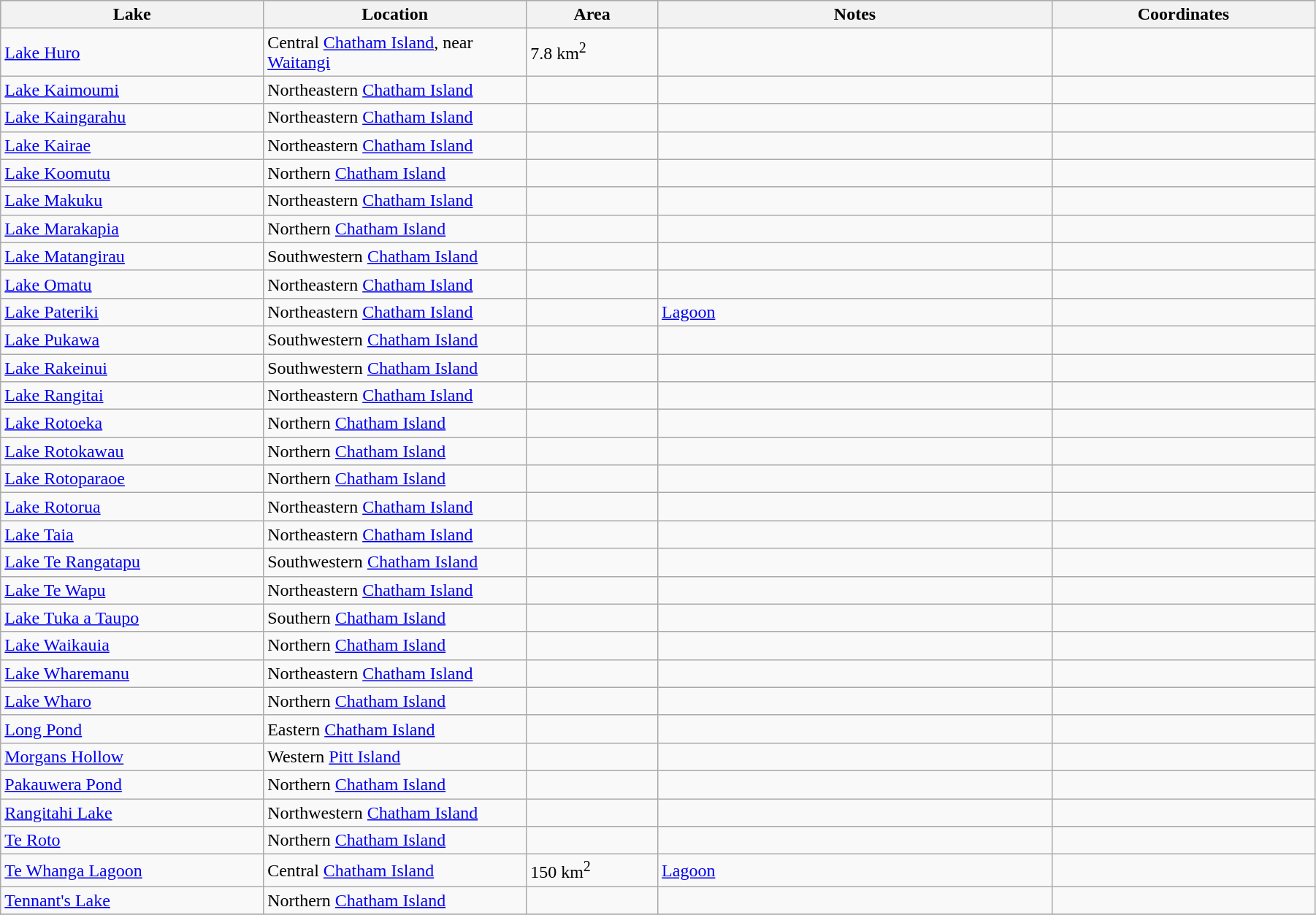<table class="wikitable sortable" width=95%>
<tr bgcolor=#99CCFF>
<th width=20%>Lake</th>
<th width=20%>Location</th>
<th width=10%;data-sort-type=number>Area</th>
<th width=30%>Notes</th>
<th width=20%>Coordinates</th>
</tr>
<tr>
<td><a href='#'>Lake Huro</a></td>
<td>Central <a href='#'>Chatham Island</a>, near <a href='#'>Waitangi</a></td>
<td>7.8 km<sup>2</sup></td>
<td></td>
<td></td>
</tr>
<tr>
<td><a href='#'>Lake Kaimoumi</a></td>
<td>Northeastern <a href='#'>Chatham Island</a></td>
<td></td>
<td></td>
<td></td>
</tr>
<tr>
<td><a href='#'>Lake Kaingarahu</a></td>
<td>Northeastern <a href='#'>Chatham Island</a></td>
<td></td>
<td></td>
<td></td>
</tr>
<tr>
<td><a href='#'>Lake Kairae</a></td>
<td>Northeastern <a href='#'>Chatham Island</a></td>
<td></td>
<td></td>
<td></td>
</tr>
<tr>
<td><a href='#'>Lake Koomutu</a></td>
<td>Northern <a href='#'>Chatham Island</a></td>
<td></td>
<td></td>
<td></td>
</tr>
<tr>
<td><a href='#'>Lake Makuku</a></td>
<td>Northeastern <a href='#'>Chatham Island</a></td>
<td></td>
<td></td>
<td></td>
</tr>
<tr>
<td><a href='#'>Lake Marakapia</a></td>
<td>Northern <a href='#'>Chatham Island</a></td>
<td></td>
<td></td>
<td></td>
</tr>
<tr>
<td><a href='#'>Lake Matangirau</a></td>
<td>Southwestern <a href='#'>Chatham Island</a></td>
<td></td>
<td></td>
<td></td>
</tr>
<tr>
<td><a href='#'>Lake Omatu</a></td>
<td>Northeastern <a href='#'>Chatham Island</a></td>
<td></td>
<td></td>
<td></td>
</tr>
<tr>
<td><a href='#'>Lake Pateriki</a></td>
<td>Northeastern <a href='#'>Chatham Island</a></td>
<td></td>
<td><a href='#'>Lagoon</a></td>
<td></td>
</tr>
<tr>
<td><a href='#'>Lake Pukawa</a></td>
<td>Southwestern <a href='#'>Chatham Island</a></td>
<td></td>
<td></td>
<td></td>
</tr>
<tr>
<td><a href='#'>Lake Rakeinui</a></td>
<td>Southwestern <a href='#'>Chatham Island</a></td>
<td></td>
<td></td>
<td></td>
</tr>
<tr>
<td><a href='#'>Lake Rangitai</a></td>
<td>Northeastern <a href='#'>Chatham Island</a></td>
<td></td>
<td></td>
<td></td>
</tr>
<tr>
<td><a href='#'>Lake Rotoeka</a></td>
<td>Northern <a href='#'>Chatham Island</a></td>
<td></td>
<td></td>
<td></td>
</tr>
<tr>
<td><a href='#'>Lake Rotokawau</a></td>
<td>Northern <a href='#'>Chatham Island</a></td>
<td></td>
<td></td>
<td></td>
</tr>
<tr>
<td><a href='#'>Lake Rotoparaoe</a></td>
<td>Northern <a href='#'>Chatham Island</a></td>
<td></td>
<td></td>
<td></td>
</tr>
<tr>
<td><a href='#'>Lake Rotorua</a></td>
<td>Northeastern <a href='#'>Chatham Island</a></td>
<td></td>
<td></td>
<td></td>
</tr>
<tr>
<td><a href='#'>Lake Taia</a></td>
<td>Northeastern <a href='#'>Chatham Island</a></td>
<td></td>
<td></td>
<td></td>
</tr>
<tr>
<td><a href='#'>Lake Te Rangatapu</a></td>
<td>Southwestern <a href='#'>Chatham Island</a></td>
<td></td>
<td></td>
<td></td>
</tr>
<tr>
<td><a href='#'>Lake Te Wapu</a></td>
<td>Northeastern <a href='#'>Chatham Island</a></td>
<td></td>
<td></td>
<td></td>
</tr>
<tr>
<td><a href='#'>Lake Tuka a Taupo</a></td>
<td>Southern <a href='#'>Chatham Island</a></td>
<td></td>
<td></td>
<td></td>
</tr>
<tr>
<td><a href='#'>Lake Waikauia</a></td>
<td>Northern <a href='#'>Chatham Island</a></td>
<td></td>
<td></td>
<td></td>
</tr>
<tr>
<td><a href='#'>Lake Wharemanu</a></td>
<td>Northeastern <a href='#'>Chatham Island</a></td>
<td></td>
<td></td>
<td></td>
</tr>
<tr>
<td><a href='#'>Lake Wharo</a></td>
<td>Northern <a href='#'>Chatham Island</a></td>
<td></td>
<td></td>
<td></td>
</tr>
<tr>
<td><a href='#'>Long Pond</a></td>
<td>Eastern <a href='#'>Chatham Island</a></td>
<td></td>
<td></td>
<td></td>
</tr>
<tr>
<td><a href='#'>Morgans Hollow</a></td>
<td>Western <a href='#'>Pitt Island</a></td>
<td></td>
<td></td>
<td></td>
</tr>
<tr>
<td><a href='#'>Pakauwera Pond</a></td>
<td>Northern <a href='#'>Chatham Island</a></td>
<td></td>
<td></td>
<td></td>
</tr>
<tr>
<td><a href='#'>Rangitahi Lake</a></td>
<td>Northwestern <a href='#'>Chatham Island</a></td>
<td></td>
<td></td>
<td></td>
</tr>
<tr>
<td><a href='#'>Te Roto</a></td>
<td>Northern <a href='#'>Chatham Island</a></td>
<td></td>
<td></td>
<td></td>
</tr>
<tr>
<td><a href='#'>Te Whanga Lagoon</a></td>
<td>Central <a href='#'>Chatham Island</a></td>
<td>150 km<sup>2</sup></td>
<td><a href='#'>Lagoon</a></td>
<td></td>
</tr>
<tr>
<td><a href='#'>Tennant's Lake</a></td>
<td>Northern <a href='#'>Chatham Island</a></td>
<td></td>
<td></td>
<td></td>
</tr>
<tr>
</tr>
</table>
